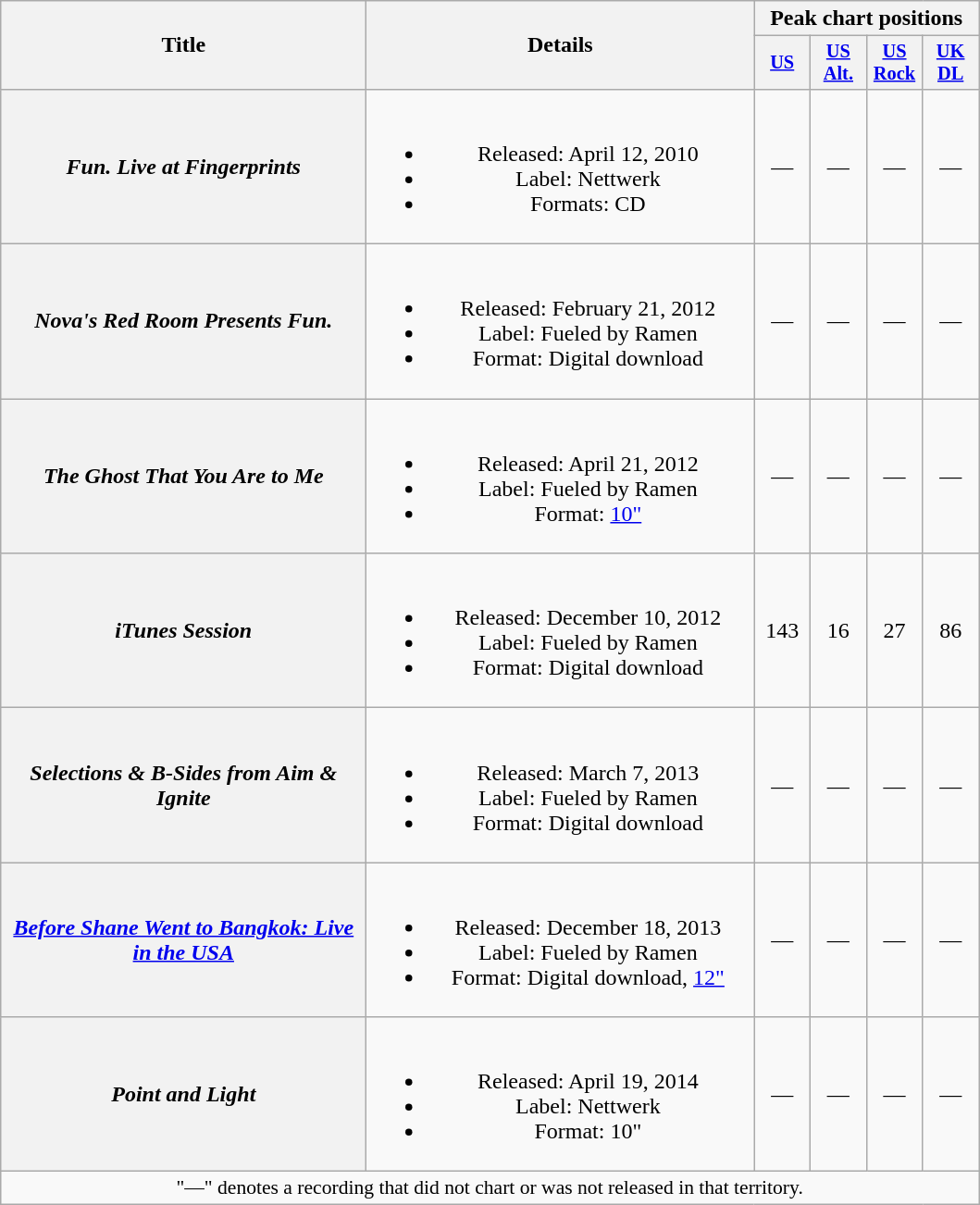<table class="wikitable plainrowheaders" style="text-align:center;">
<tr>
<th scope="col" rowspan="2" style="width:16em;">Title</th>
<th scope="col" rowspan="2" style="width:17em;">Details</th>
<th scope="col" colspan="4">Peak chart positions</th>
</tr>
<tr>
<th scope="col" style="width:2.5em;font-size:85%;"><a href='#'>US</a><br></th>
<th scope="col" style="width:2.5em;font-size:85%;"><a href='#'>US<br>Alt.</a><br></th>
<th scope="col" style="width:2.5em;font-size:85%;"><a href='#'>US<br>Rock</a><br></th>
<th scope="col" style="width:2.5em;font-size:85%;"><a href='#'>UK<br>DL</a><br></th>
</tr>
<tr>
<th scope="row"><em>Fun. Live at Fingerprints</em></th>
<td><br><ul><li>Released: April 12, 2010</li><li>Label: Nettwerk</li><li>Formats: CD</li></ul></td>
<td>—</td>
<td>—</td>
<td>—</td>
<td>—</td>
</tr>
<tr>
<th scope="row"><em>Nova's Red Room Presents Fun.</em></th>
<td><br><ul><li>Released: February 21, 2012</li><li>Label: Fueled by Ramen</li><li>Format: Digital download</li></ul></td>
<td>—</td>
<td>—</td>
<td>—</td>
<td>—</td>
</tr>
<tr>
<th scope="row"><em>The Ghost That You Are to Me</em></th>
<td><br><ul><li>Released: April 21, 2012</li><li>Label: Fueled by Ramen</li><li>Format: <a href='#'>10"</a></li></ul></td>
<td>—</td>
<td>—</td>
<td>—</td>
<td>—</td>
</tr>
<tr>
<th scope="row"><em>iTunes Session</em></th>
<td><br><ul><li>Released: December 10, 2012</li><li>Label: Fueled by Ramen</li><li>Format: Digital download</li></ul></td>
<td>143</td>
<td>16</td>
<td>27</td>
<td>86</td>
</tr>
<tr>
<th scope="row"><em>Selections & B-Sides from Aim & Ignite</em></th>
<td><br><ul><li>Released: March 7, 2013</li><li>Label: Fueled by Ramen</li><li>Format: Digital download</li></ul></td>
<td>—</td>
<td>—</td>
<td>—</td>
<td>—</td>
</tr>
<tr>
<th scope="row"><em><a href='#'>Before Shane Went to Bangkok: Live in the USA</a></em></th>
<td><br><ul><li>Released: December 18, 2013</li><li>Label: Fueled by Ramen</li><li>Format: Digital download, <a href='#'>12"</a></li></ul></td>
<td>—</td>
<td>—</td>
<td>—</td>
<td>—</td>
</tr>
<tr>
<th scope="row"><em>Point and Light</em></th>
<td><br><ul><li>Released: April 19, 2014</li><li>Label: Nettwerk</li><li>Format: 10"</li></ul></td>
<td>—</td>
<td>—</td>
<td>—</td>
<td>—</td>
</tr>
<tr>
<td colspan="6" style="font-size:90%">"—" denotes a recording that did not chart or was not released in that territory.</td>
</tr>
</table>
